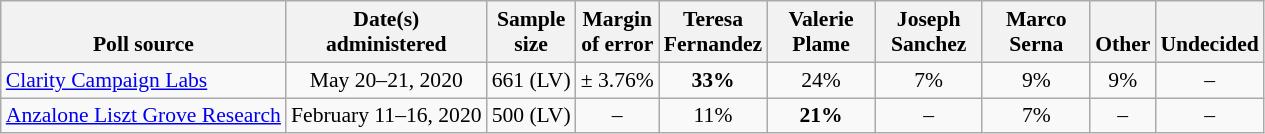<table class="wikitable" style="font-size:90%;text-align:center;">
<tr valign=bottom>
<th>Poll source</th>
<th>Date(s)<br>administered</th>
<th>Sample<br>size</th>
<th>Margin<br>of error</th>
<th style="width:65px;">Teresa<br>Fernandez</th>
<th style="width:65px;">Valerie<br>Plame</th>
<th style="width:65px;">Joseph<br>Sanchez</th>
<th style="width:65px;">Marco<br>Serna</th>
<th>Other</th>
<th>Undecided</th>
</tr>
<tr>
<td style="text-align:left;"><a href='#'>Clarity Campaign Labs</a></td>
<td>May 20–21, 2020</td>
<td>661 (LV)</td>
<td>± 3.76%</td>
<td><strong>33%</strong></td>
<td>24%</td>
<td>7%</td>
<td>9%</td>
<td>9%</td>
<td>–</td>
</tr>
<tr>
<td style="text-align:left;"><a href='#'>Anzalone Liszt Grove Research</a></td>
<td>February 11–16, 2020</td>
<td>500 (LV)</td>
<td>–</td>
<td>11%</td>
<td><strong>21%</strong></td>
<td>–</td>
<td>7%</td>
<td>–</td>
<td>–</td>
</tr>
</table>
